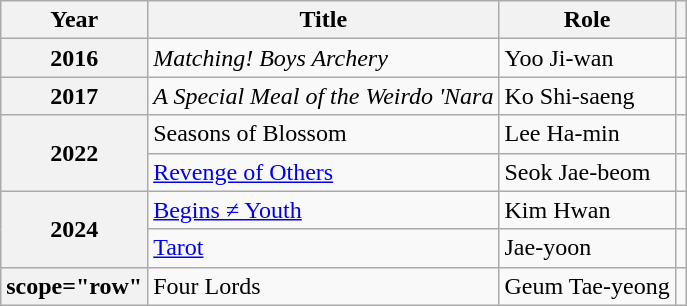<table class="wikitable  plainrowheaders">
<tr>
<th scope="col">Year</th>
<th scope="col">Title</th>
<th scope="col">Role</th>
<th scope="col" class="unsortable"></th>
</tr>
<tr>
<th scope="row">2016</th>
<td><em>Matching! Boys Archery</em></td>
<td>Yoo Ji-wan</td>
<td></td>
</tr>
<tr>
<th scope="row">2017</th>
<td><em>A Special Meal of the Weirdo 'Nara<strong></td>
<td>Ko Shi-saeng</td>
<td></td>
</tr>
<tr>
<th scope="row" rowspan="2">2022</th>
<td></em>Seasons of Blossom<em></td>
<td>Lee Ha-min</td>
<td></td>
</tr>
<tr>
<td></em><a href='#'>Revenge of Others</a><em></td>
<td>Seok Jae-beom</td>
<td></td>
</tr>
<tr>
<th scope="row" rowspan="2">2024</th>
<td></em><a href='#'>Begins ≠ Youth</a><em></td>
<td>Kim Hwan</td>
<td></td>
</tr>
<tr>
<td></em><a href='#'>Tarot</a><em></td>
<td>Jae-yoon</td>
<td></td>
</tr>
<tr>
<th>scope="row" </th>
<td></em>Four Lords<em></td>
<td>Geum Tae-yeong</td>
<td></td>
</tr>
</table>
